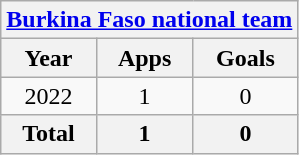<table class="wikitable" style="text-align:center">
<tr>
<th colspan=3><a href='#'>Burkina Faso national team</a></th>
</tr>
<tr>
<th>Year</th>
<th>Apps</th>
<th>Goals</th>
</tr>
<tr>
<td>2022</td>
<td>1</td>
<td>0</td>
</tr>
<tr>
<th>Total</th>
<th>1</th>
<th>0</th>
</tr>
</table>
